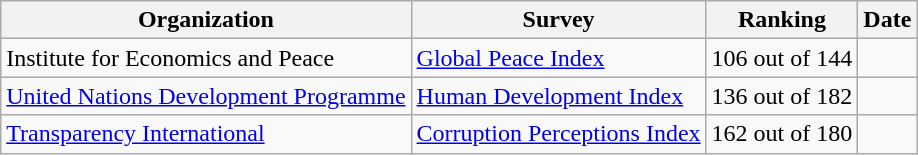<table class="wikitable">
<tr>
<th>Organization</th>
<th>Survey</th>
<th>Ranking</th>
<th>Date</th>
</tr>
<tr>
<td>Institute for Economics and Peace </td>
<td><a href='#'>Global Peace Index</a></td>
<td>106 out of 144</td>
<td></td>
</tr>
<tr>
<td><a href='#'>United Nations Development Programme</a></td>
<td><a href='#'>Human Development Index</a></td>
<td>136 out of 182</td>
<td></td>
</tr>
<tr>
<td><a href='#'>Transparency International</a></td>
<td><a href='#'>Corruption Perceptions Index</a></td>
<td>162 out of 180</td>
<td></td>
</tr>
</table>
